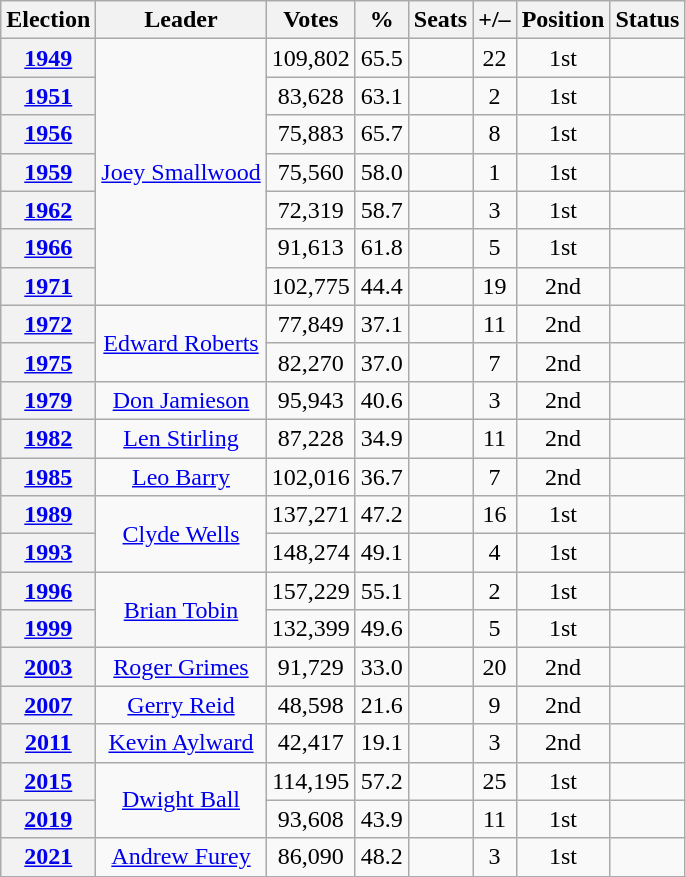<table class=wikitable style="text-align: center;">
<tr>
<th>Election</th>
<th>Leader</th>
<th>Votes</th>
<th>%</th>
<th>Seats</th>
<th>+/–</th>
<th>Position</th>
<th>Status</th>
</tr>
<tr>
<th><a href='#'>1949</a></th>
<td rowspan=7><a href='#'>Joey Smallwood</a></td>
<td>109,802</td>
<td>65.5</td>
<td></td>
<td> 22</td>
<td> 1st</td>
<td></td>
</tr>
<tr>
<th><a href='#'>1951</a></th>
<td>83,628</td>
<td>63.1</td>
<td></td>
<td> 2</td>
<td> 1st</td>
<td></td>
</tr>
<tr>
<th><a href='#'>1956</a></th>
<td>75,883</td>
<td>65.7</td>
<td></td>
<td> 8</td>
<td> 1st</td>
<td></td>
</tr>
<tr>
<th><a href='#'>1959</a></th>
<td>75,560</td>
<td>58.0</td>
<td></td>
<td> 1</td>
<td> 1st</td>
<td></td>
</tr>
<tr>
<th><a href='#'>1962</a></th>
<td>72,319</td>
<td>58.7</td>
<td></td>
<td> 3</td>
<td> 1st</td>
<td></td>
</tr>
<tr>
<th><a href='#'>1966</a></th>
<td>91,613</td>
<td>61.8</td>
<td></td>
<td> 5</td>
<td> 1st</td>
<td></td>
</tr>
<tr>
<th><a href='#'>1971</a></th>
<td>102,775</td>
<td>44.4</td>
<td></td>
<td> 19</td>
<td> 2nd</td>
<td></td>
</tr>
<tr>
<th><a href='#'>1972</a></th>
<td rowspan=2><a href='#'>Edward Roberts</a></td>
<td>77,849</td>
<td>37.1</td>
<td></td>
<td> 11</td>
<td> 2nd</td>
<td></td>
</tr>
<tr>
<th><a href='#'>1975</a></th>
<td>82,270</td>
<td>37.0</td>
<td></td>
<td> 7</td>
<td> 2nd</td>
<td></td>
</tr>
<tr>
<th><a href='#'>1979</a></th>
<td><a href='#'>Don Jamieson</a></td>
<td>95,943</td>
<td>40.6</td>
<td></td>
<td> 3</td>
<td> 2nd</td>
<td></td>
</tr>
<tr>
<th><a href='#'>1982</a></th>
<td><a href='#'>Len Stirling</a></td>
<td>87,228</td>
<td>34.9</td>
<td></td>
<td> 11</td>
<td> 2nd</td>
<td></td>
</tr>
<tr>
<th><a href='#'>1985</a></th>
<td><a href='#'>Leo Barry</a></td>
<td>102,016</td>
<td>36.7</td>
<td></td>
<td> 7</td>
<td> 2nd</td>
<td></td>
</tr>
<tr>
<th><a href='#'>1989</a></th>
<td rowspan=2><a href='#'>Clyde Wells</a></td>
<td>137,271</td>
<td>47.2</td>
<td></td>
<td> 16</td>
<td> 1st</td>
<td></td>
</tr>
<tr>
<th><a href='#'>1993</a></th>
<td>148,274</td>
<td>49.1</td>
<td></td>
<td> 4</td>
<td> 1st</td>
<td></td>
</tr>
<tr>
<th><a href='#'>1996</a></th>
<td rowspan=2><a href='#'>Brian Tobin</a></td>
<td>157,229</td>
<td>55.1</td>
<td></td>
<td> 2</td>
<td> 1st</td>
<td></td>
</tr>
<tr>
<th><a href='#'>1999</a></th>
<td>132,399</td>
<td>49.6</td>
<td></td>
<td> 5</td>
<td> 1st</td>
<td></td>
</tr>
<tr>
<th><a href='#'>2003</a></th>
<td><a href='#'>Roger Grimes</a></td>
<td>91,729</td>
<td>33.0</td>
<td></td>
<td> 20</td>
<td> 2nd</td>
<td></td>
</tr>
<tr>
<th><a href='#'>2007</a></th>
<td><a href='#'>Gerry Reid</a></td>
<td>48,598</td>
<td>21.6</td>
<td></td>
<td> 9</td>
<td> 2nd</td>
<td></td>
</tr>
<tr>
<th><a href='#'>2011</a></th>
<td><a href='#'>Kevin Aylward</a></td>
<td>42,417</td>
<td>19.1</td>
<td></td>
<td> 3</td>
<td> 2nd</td>
<td></td>
</tr>
<tr>
<th><a href='#'>2015</a></th>
<td rowspan=2><a href='#'>Dwight Ball</a></td>
<td>114,195</td>
<td>57.2</td>
<td></td>
<td> 25</td>
<td> 1st</td>
<td></td>
</tr>
<tr>
<th><a href='#'>2019</a></th>
<td>93,608</td>
<td>43.9</td>
<td></td>
<td>11</td>
<td>1st</td>
<td></td>
</tr>
<tr>
<th><a href='#'>2021</a></th>
<td><a href='#'>Andrew Furey</a></td>
<td>86,090</td>
<td>48.2</td>
<td></td>
<td> 3</td>
<td> 1st</td>
<td></td>
</tr>
</table>
